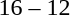<table style="text-align:center">
<tr>
<th width=200></th>
<th width=100></th>
<th width=200></th>
</tr>
<tr>
<td align=right><strong></strong></td>
<td>16 – 12</td>
<td align=left></td>
</tr>
</table>
